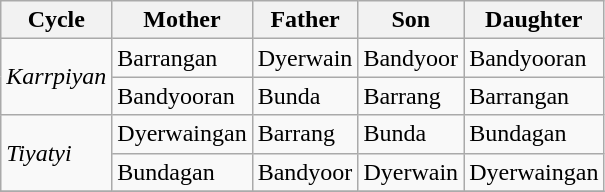<table class="wikitable">
<tr>
<th>Cycle</th>
<th>Mother</th>
<th>Father</th>
<th>Son</th>
<th>Daughter</th>
</tr>
<tr>
<td rowspan="2"><em>Karrpiyan</em></td>
<td>Barrangan</td>
<td>Dyerwain</td>
<td>Bandyoor</td>
<td>Bandyooran</td>
</tr>
<tr>
<td>Bandyooran</td>
<td>Bunda</td>
<td>Barrang</td>
<td>Barrangan</td>
</tr>
<tr>
<td rowspan="2"><em>Tiyatyi</em></td>
<td>Dyerwaingan</td>
<td>Barrang</td>
<td>Bunda</td>
<td>Bundagan</td>
</tr>
<tr>
<td>Bundagan</td>
<td>Bandyoor</td>
<td>Dyerwain</td>
<td>Dyerwaingan</td>
</tr>
<tr>
</tr>
</table>
